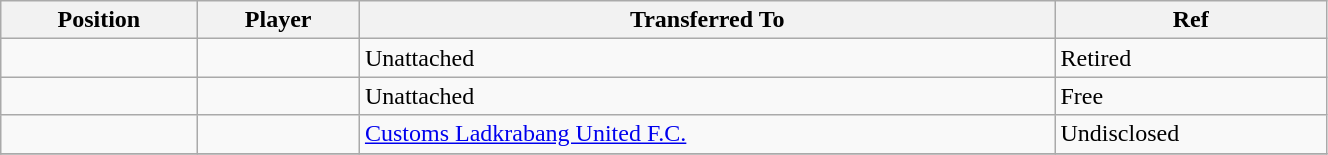<table class="wikitable sortable" style="width:70%; text-align:center; font-size:100%; text-align:left;">
<tr>
<th><strong>Position</strong></th>
<th><strong>Player</strong></th>
<th><strong>Transferred To</strong></th>
<th><strong>Ref</strong></th>
</tr>
<tr>
<td></td>
<td></td>
<td>Unattached</td>
<td>Retired </td>
</tr>
<tr>
<td></td>
<td></td>
<td>Unattached</td>
<td>Free </td>
</tr>
<tr>
<td></td>
<td></td>
<td> <a href='#'>Customs Ladkrabang United F.C.</a></td>
<td>Undisclosed</td>
</tr>
<tr>
</tr>
</table>
